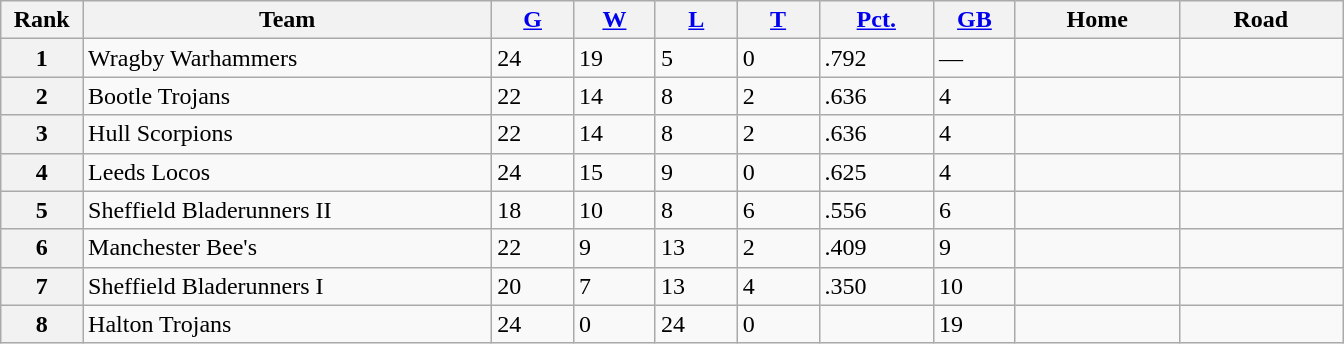<table class="wikitable">
<tr>
<th scope="col" width="5%">Rank</th>
<th scope="col" width="25%">Team</th>
<th scope="col" width="5%"><a href='#'>G</a></th>
<th scope="col" width="5%"><a href='#'>W</a></th>
<th scope="col" width="5%"><a href='#'>L</a></th>
<th scope="col" width="5%"><a href='#'>T</a></th>
<th scope="col" width="7%"><a href='#'>Pct.</a></th>
<th scope="col" width="5%"><a href='#'>GB</a></th>
<th scope="col" width="10%">Home</th>
<th scope="col" width="10%">Road</th>
</tr>
<tr>
<th>1</th>
<td style="text-align:left;">Wragby Warhammers</td>
<td>24</td>
<td>19</td>
<td>5</td>
<td>0</td>
<td>.792</td>
<td>—</td>
<td></td>
<td></td>
</tr>
<tr>
<th>2</th>
<td>Bootle Trojans</td>
<td>22</td>
<td>14</td>
<td>8</td>
<td>2</td>
<td>.636</td>
<td>4</td>
<td></td>
<td></td>
</tr>
<tr>
<th>3</th>
<td rowspan="1" style="text-align:left;">Hull Scorpions</td>
<td>22</td>
<td>14</td>
<td>8</td>
<td>2</td>
<td>.636</td>
<td>4</td>
<td></td>
<td></td>
</tr>
<tr>
<th>4</th>
<td rowspan="1" style="text-align:left;">Leeds Locos</td>
<td>24</td>
<td>15</td>
<td>9</td>
<td>0</td>
<td>.625</td>
<td>4</td>
<td></td>
<td></td>
</tr>
<tr>
<th>5</th>
<td style="text-align:left;">Sheffield Bladerunners II</td>
<td>18</td>
<td>10</td>
<td>8</td>
<td>6</td>
<td>.556</td>
<td>6</td>
<td></td>
<td></td>
</tr>
<tr>
<th>6</th>
<td style="text-align:left;">Manchester Bee's</td>
<td>22</td>
<td>9</td>
<td>13</td>
<td>2</td>
<td>.409</td>
<td>9</td>
<td></td>
<td></td>
</tr>
<tr>
<th>7</th>
<td>Sheffield Bladerunners I</td>
<td>20</td>
<td>7</td>
<td>13</td>
<td>4</td>
<td>.350</td>
<td>10</td>
<td></td>
<td></td>
</tr>
<tr>
<th>8</th>
<td style="text-align:left;">Halton Trojans</td>
<td>24</td>
<td>0</td>
<td>24</td>
<td>0</td>
<td></td>
<td>19</td>
<td></td>
<td></td>
</tr>
</table>
